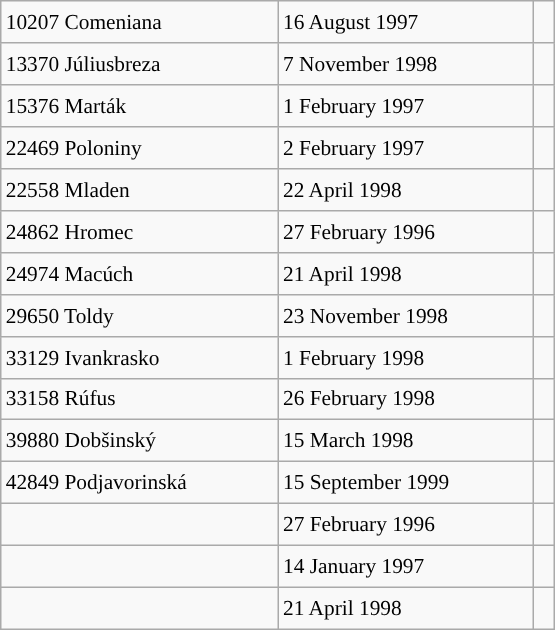<table class="wikitable" style="font-size: 89%; float: left; width: 26em; margin-right: 1em; height: 420px;">
<tr>
<td>10207 Comeniana</td>
<td>16 August 1997</td>
<td> </td>
</tr>
<tr>
<td>13370 Júliusbreza</td>
<td>7 November 1998</td>
<td> </td>
</tr>
<tr>
<td>15376 Marták</td>
<td>1 February 1997</td>
<td> </td>
</tr>
<tr>
<td>22469 Poloniny</td>
<td>2 February 1997</td>
<td> </td>
</tr>
<tr>
<td>22558 Mladen</td>
<td>22 April 1998</td>
<td> </td>
</tr>
<tr>
<td>24862 Hromec</td>
<td>27 February 1996</td>
<td> </td>
</tr>
<tr>
<td>24974 Macúch</td>
<td>21 April 1998</td>
<td> </td>
</tr>
<tr>
<td>29650 Toldy</td>
<td>23 November 1998</td>
<td> </td>
</tr>
<tr>
<td>33129 Ivankrasko</td>
<td>1 February 1998</td>
<td> </td>
</tr>
<tr>
<td>33158 Rúfus</td>
<td>26 February 1998</td>
<td> </td>
</tr>
<tr>
<td>39880 Dobšinský</td>
<td>15 March 1998</td>
<td> </td>
</tr>
<tr>
<td>42849 Podjavorinská</td>
<td>15 September 1999</td>
<td> </td>
</tr>
<tr>
<td></td>
<td>27 February 1996</td>
<td> </td>
</tr>
<tr>
<td></td>
<td>14 January 1997</td>
<td> </td>
</tr>
<tr>
<td></td>
<td>21 April 1998</td>
<td> </td>
</tr>
</table>
